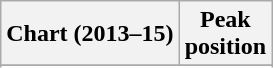<table class="wikitable sortable plainrowheaders" style="text-align:center">
<tr>
<th scope="col">Chart (2013–15)</th>
<th scope="col">Peak<br> position</th>
</tr>
<tr>
</tr>
<tr>
</tr>
<tr>
</tr>
<tr>
</tr>
<tr>
</tr>
<tr>
</tr>
<tr>
</tr>
<tr>
</tr>
<tr>
</tr>
<tr>
</tr>
<tr>
</tr>
<tr>
</tr>
<tr>
</tr>
<tr>
</tr>
<tr>
</tr>
</table>
